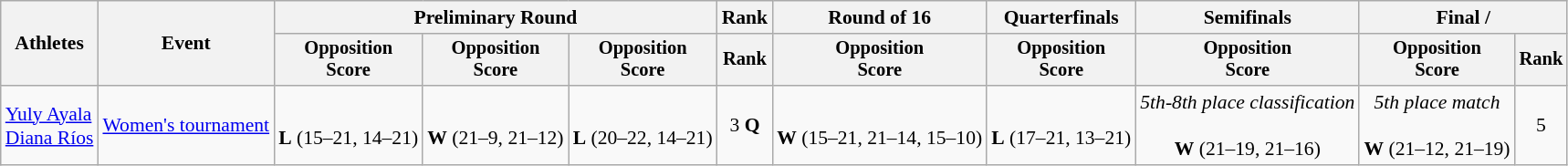<table class="wikitable" border="1" style="font-size:90%">
<tr>
<th rowspan=2>Athletes</th>
<th rowspan=2>Event</th>
<th colspan=3>Preliminary Round</th>
<th>Rank</th>
<th>Round of 16</th>
<th>Quarterfinals</th>
<th>Semifinals</th>
<th colspan=2>Final / </th>
</tr>
<tr style=font-size:95%>
<th>Opposition<br>Score</th>
<th>Opposition<br>Score</th>
<th>Opposition<br>Score</th>
<th>Rank</th>
<th>Opposition<br>Score</th>
<th>Opposition<br>Score</th>
<th>Opposition<br>Score</th>
<th>Opposition<br>Score</th>
<th>Rank</th>
</tr>
<tr align=center>
<td align=left><a href='#'>Yuly Ayala</a><br><a href='#'>Diana Ríos</a></td>
<td align=left><a href='#'>Women's tournament</a></td>
<td><br><strong>L</strong> (15–21, 14–21)</td>
<td><br><strong>W</strong> (21–9, 21–12)</td>
<td><br><strong>L</strong> (20–22, 14–21)</td>
<td>3 <strong>Q</strong></td>
<td><br><strong>W</strong> (15–21, 21–14, 15–10)</td>
<td><br><strong>L</strong> (17–21, 13–21)</td>
<td><em>5th-8th place classification</em><br><br><strong>W</strong> (21–19, 21–16)</td>
<td><em>5th place match</em><br><br><strong>W</strong> (21–12, 21–19)</td>
<td>5</td>
</tr>
</table>
